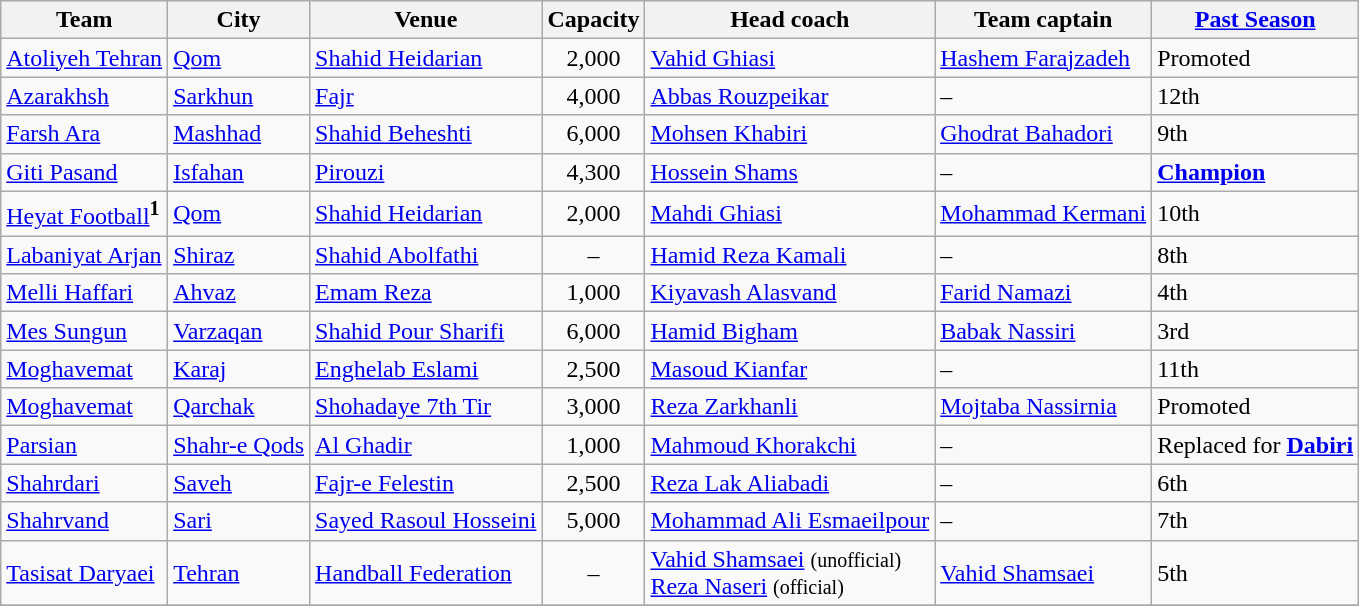<table class="wikitable sortable">
<tr>
<th>Team</th>
<th>City</th>
<th>Venue</th>
<th>Capacity</th>
<th>Head coach</th>
<th>Team captain</th>
<th><a href='#'>Past Season</a></th>
</tr>
<tr>
<td><a href='#'>Atoliyeh Tehran</a></td>
<td><a href='#'>Qom</a></td>
<td><a href='#'>Shahid Heidarian</a></td>
<td align="center">2,000</td>
<td> <a href='#'>Vahid Ghiasi</a></td>
<td> <a href='#'>Hashem Farajzadeh</a></td>
<td>Promoted</td>
</tr>
<tr>
<td><a href='#'>Azarakhsh</a></td>
<td><a href='#'>Sarkhun</a></td>
<td><a href='#'>Fajr</a></td>
<td align="center">4,000</td>
<td> <a href='#'>Abbas Rouzpeikar</a></td>
<td>–</td>
<td>12th</td>
</tr>
<tr>
<td><a href='#'>Farsh Ara</a></td>
<td><a href='#'>Mashhad</a></td>
<td><a href='#'>Shahid Beheshti</a></td>
<td align="center">6,000</td>
<td> <a href='#'>Mohsen Khabiri</a></td>
<td> <a href='#'>Ghodrat Bahadori</a></td>
<td>9th</td>
</tr>
<tr>
<td><a href='#'>Giti Pasand</a></td>
<td><a href='#'>Isfahan</a></td>
<td><a href='#'>Pirouzi</a></td>
<td align="center">4,300</td>
<td> <a href='#'>Hossein Shams</a></td>
<td>–</td>
<td><strong><a href='#'>Champion</a></strong></td>
</tr>
<tr>
<td><a href='#'>Heyat Football</a><sup><strong>1</strong></sup></td>
<td><a href='#'>Qom</a></td>
<td><a href='#'>Shahid Heidarian</a></td>
<td align="center">2,000</td>
<td> <a href='#'>Mahdi Ghiasi</a></td>
<td> <a href='#'>Mohammad Kermani</a></td>
<td>10th</td>
</tr>
<tr>
<td><a href='#'>Labaniyat Arjan</a></td>
<td><a href='#'>Shiraz</a></td>
<td><a href='#'>Shahid Abolfathi</a></td>
<td align="center">–</td>
<td> <a href='#'>Hamid Reza Kamali</a></td>
<td>–</td>
<td>8th</td>
</tr>
<tr>
<td><a href='#'>Melli Haffari</a></td>
<td><a href='#'>Ahvaz</a></td>
<td><a href='#'>Emam Reza</a></td>
<td align="center">1,000</td>
<td> <a href='#'>Kiyavash Alasvand</a></td>
<td> <a href='#'>Farid Namazi</a></td>
<td>4th</td>
</tr>
<tr>
<td><a href='#'>Mes Sungun</a></td>
<td><a href='#'>Varzaqan</a></td>
<td><a href='#'>Shahid Pour Sharifi</a></td>
<td align="center">6,000</td>
<td> <a href='#'>Hamid Bigham</a></td>
<td> <a href='#'>Babak Nassiri</a></td>
<td>3rd</td>
</tr>
<tr>
<td><a href='#'>Moghavemat</a></td>
<td><a href='#'>Karaj</a></td>
<td><a href='#'>Enghelab Eslami</a></td>
<td align="center">2,500</td>
<td> <a href='#'>Masoud Kianfar</a></td>
<td>–</td>
<td>11th</td>
</tr>
<tr>
<td><a href='#'>Moghavemat</a></td>
<td><a href='#'>Qarchak</a></td>
<td><a href='#'>Shohadaye 7th Tir</a></td>
<td align="center">3,000</td>
<td> <a href='#'>Reza Zarkhanli</a></td>
<td> <a href='#'>Mojtaba Nassirnia</a></td>
<td>Promoted</td>
</tr>
<tr>
<td><a href='#'>Parsian</a></td>
<td><a href='#'>Shahr-e Qods</a></td>
<td><a href='#'>Al Ghadir</a></td>
<td align="center">1,000</td>
<td> <a href='#'>Mahmoud Khorakchi</a></td>
<td>–</td>
<td>Replaced for <strong><a href='#'>Dabiri</a></strong></td>
</tr>
<tr>
<td><a href='#'>Shahrdari</a></td>
<td><a href='#'>Saveh</a></td>
<td><a href='#'>Fajr-e Felestin</a></td>
<td align="center">2,500</td>
<td> <a href='#'>Reza Lak Aliabadi</a></td>
<td>–</td>
<td>6th</td>
</tr>
<tr>
<td><a href='#'>Shahrvand</a></td>
<td><a href='#'>Sari</a></td>
<td><a href='#'>Sayed Rasoul Hosseini</a></td>
<td align="center">5,000</td>
<td> <a href='#'>Mohammad Ali Esmaeilpour</a></td>
<td>–</td>
<td>7th</td>
</tr>
<tr>
<td><a href='#'>Tasisat Daryaei</a></td>
<td><a href='#'>Tehran</a></td>
<td><a href='#'>Handball Federation</a></td>
<td align="center">–</td>
<td> <a href='#'>Vahid Shamsaei</a> <small>(unofficial)</small> <br>  <a href='#'>Reza Naseri</a> <small>(official)</small></td>
<td> <a href='#'>Vahid Shamsaei</a></td>
<td>5th</td>
</tr>
<tr>
</tr>
</table>
